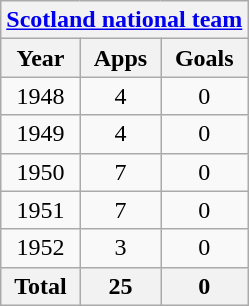<table class="wikitable" style="text-align:center">
<tr>
<th colspan=3><a href='#'>Scotland national team</a></th>
</tr>
<tr>
<th>Year</th>
<th>Apps</th>
<th>Goals</th>
</tr>
<tr>
<td>1948</td>
<td>4</td>
<td>0</td>
</tr>
<tr>
<td>1949</td>
<td>4</td>
<td>0</td>
</tr>
<tr>
<td>1950</td>
<td>7</td>
<td>0</td>
</tr>
<tr>
<td>1951</td>
<td>7</td>
<td>0</td>
</tr>
<tr>
<td>1952</td>
<td>3</td>
<td>0</td>
</tr>
<tr>
<th>Total</th>
<th>25</th>
<th>0</th>
</tr>
</table>
